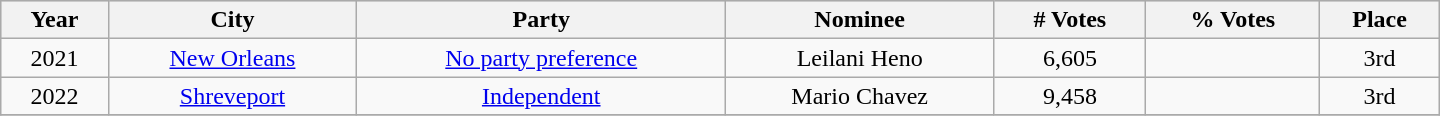<table class="wikitable sortable mw-collapsible" style="text-align:center; width:60em;">
<tr style="background:lightgrey;">
<th>Year</th>
<th>City</th>
<th>Party</th>
<th>Nominee</th>
<th># Votes</th>
<th>% Votes</th>
<th>Place</th>
</tr>
<tr>
<td>2021</td>
<td><a href='#'>New Orleans</a></td>
<td><a href='#'>No party preference</a></td>
<td>Leilani Heno</td>
<td>6,605</td>
<td></td>
<td>3rd</td>
</tr>
<tr>
<td>2022</td>
<td><a href='#'>Shreveport</a></td>
<td><a href='#'>Independent</a></td>
<td>Mario Chavez</td>
<td>9,458</td>
<td></td>
<td>3rd</td>
</tr>
<tr>
</tr>
</table>
